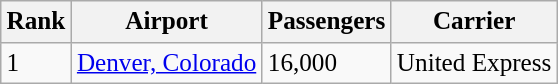<table class="wikitable" style="font-size: 105%" width= align=>
<tr>
<th>Rank</th>
<th>Airport</th>
<th>Passengers</th>
<th>Carrier</th>
</tr>
<tr>
<td>1</td>
<td><a href='#'>Denver, Colorado</a></td>
<td>16,000</td>
<td>United Express</td>
</tr>
</table>
